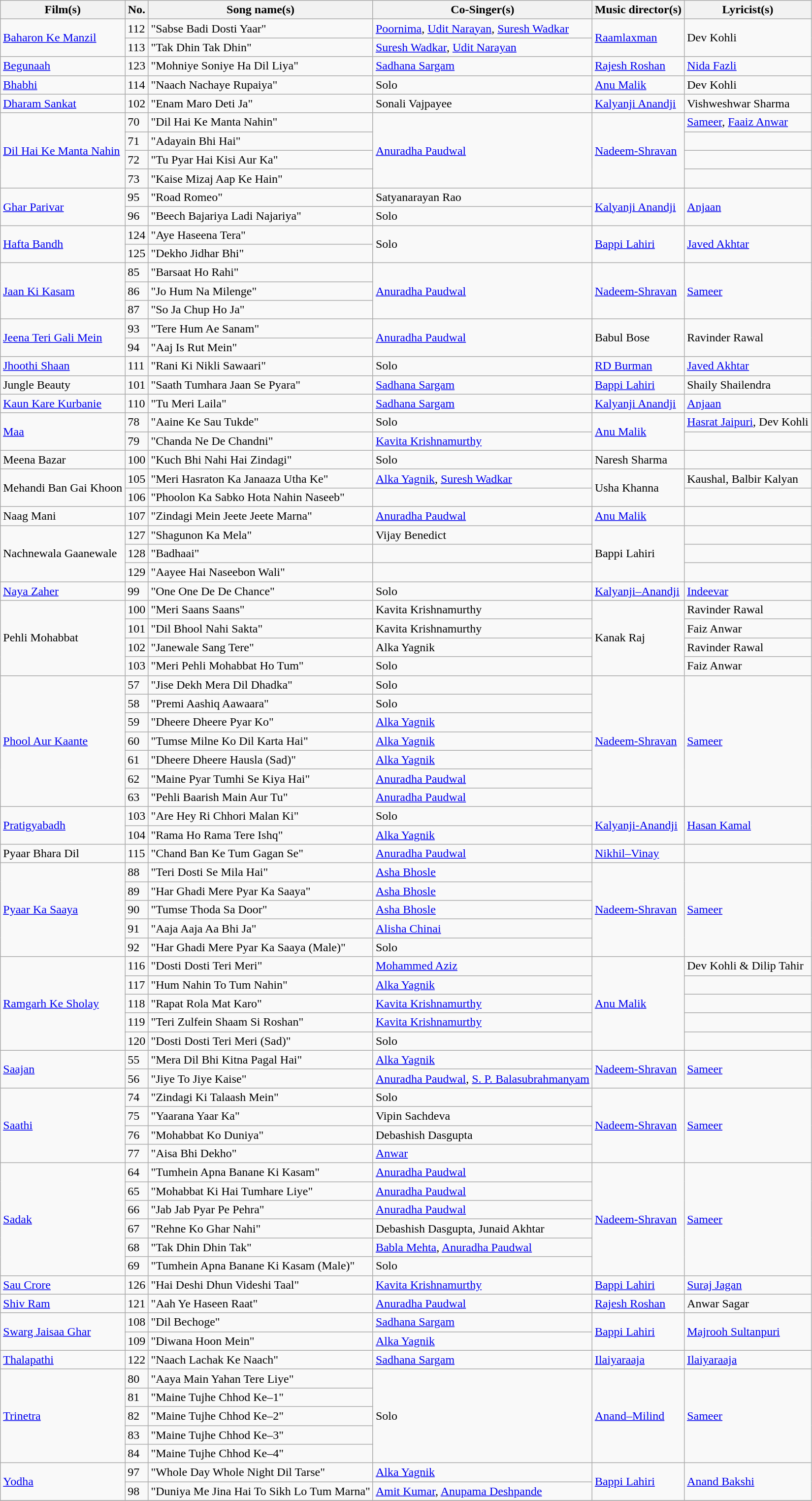<table class="wikitable sortable">
<tr>
<th>Film(s)</th>
<th>No.</th>
<th>Song name(s)</th>
<th>Co-Singer(s)</th>
<th>Music director(s)</th>
<th>Lyricist(s)</th>
</tr>
<tr>
<td rowspan="2"><a href='#'>Baharon Ke Manzil</a></td>
<td>112</td>
<td>"Sabse Badi Dosti Yaar"</td>
<td><a href='#'>Poornima</a>, <a href='#'>Udit Narayan</a>, <a href='#'>Suresh Wadkar</a></td>
<td rowspan="2"><a href='#'>Raamlaxman</a></td>
<td rowspan="2">Dev Kohli</td>
</tr>
<tr>
<td>113</td>
<td>"Tak Dhin Tak Dhin"</td>
<td><a href='#'>Suresh Wadkar</a>, <a href='#'>Udit Narayan</a></td>
</tr>
<tr>
<td><a href='#'>Begunaah</a></td>
<td>123</td>
<td>"Mohniye Soniye Ha Dil Liya"</td>
<td><a href='#'>Sadhana Sargam</a></td>
<td><a href='#'>Rajesh Roshan</a></td>
<td><a href='#'>Nida Fazli</a></td>
</tr>
<tr>
<td><a href='#'>Bhabhi</a></td>
<td>114</td>
<td>"Naach Nachaye Rupaiya"</td>
<td>Solo</td>
<td><a href='#'>Anu Malik</a></td>
<td>Dev Kohli</td>
</tr>
<tr>
<td><a href='#'>Dharam Sankat</a></td>
<td>102</td>
<td>"Enam Maro Deti Ja"</td>
<td>Sonali Vajpayee</td>
<td><a href='#'>Kalyanji Anandji</a></td>
<td>Vishweshwar Sharma</td>
</tr>
<tr>
<td rowspan="4"><a href='#'>Dil Hai Ke Manta Nahin</a></td>
<td>70</td>
<td>"Dil Hai Ke Manta Nahin"</td>
<td rowspan="4"><a href='#'>Anuradha Paudwal</a></td>
<td rowspan="4"><a href='#'>Nadeem-Shravan</a></td>
<td><a href='#'>Sameer</a>, <a href='#'>Faaiz Anwar</a></td>
</tr>
<tr>
<td>71</td>
<td>"Adayain Bhi Hai"</td>
<td></td>
</tr>
<tr>
<td>72</td>
<td>"Tu Pyar Hai Kisi Aur Ka"</td>
<td></td>
</tr>
<tr>
<td>73</td>
<td>"Kaise Mizaj Aap Ke Hain"</td>
<td></td>
</tr>
<tr>
<td rowspan="2"><a href='#'>Ghar Parivar</a></td>
<td>95</td>
<td>"Road Romeo"</td>
<td>Satyanarayan Rao</td>
<td rowspan="2"><a href='#'>Kalyanji Anandji</a></td>
<td rowspan="2"><a href='#'>Anjaan</a></td>
</tr>
<tr>
<td>96</td>
<td>"Beech Bajariya Ladi Najariya"</td>
<td>Solo</td>
</tr>
<tr>
<td rowspan="2"><a href='#'>Hafta Bandh</a></td>
<td>124</td>
<td>"Aye Haseena Tera"</td>
<td rowspan="2">Solo</td>
<td rowspan="2"><a href='#'>Bappi Lahiri</a></td>
<td rowspan="2"><a href='#'>Javed Akhtar</a></td>
</tr>
<tr>
<td>125</td>
<td>"Dekho Jidhar Bhi"</td>
</tr>
<tr>
<td rowspan="3"><a href='#'>Jaan Ki Kasam</a></td>
<td>85</td>
<td>"Barsaat Ho Rahi"</td>
<td rowspan="3"><a href='#'>Anuradha Paudwal</a></td>
<td rowspan="3"><a href='#'>Nadeem-Shravan</a></td>
<td rowspan="3"><a href='#'>Sameer</a></td>
</tr>
<tr>
<td>86</td>
<td>"Jo Hum Na Milenge"</td>
</tr>
<tr>
<td>87</td>
<td>"So Ja Chup Ho Ja"</td>
</tr>
<tr>
<td rowspan="2"><a href='#'>Jeena Teri Gali Mein</a></td>
<td>93</td>
<td>"Tere Hum Ae Sanam"</td>
<td rowspan="2"><a href='#'>Anuradha Paudwal</a></td>
<td rowspan="2">Babul Bose</td>
<td rowspan="2">Ravinder Rawal</td>
</tr>
<tr>
<td>94</td>
<td>"Aaj Is Rut Mein"</td>
</tr>
<tr>
<td><a href='#'>Jhoothi Shaan</a></td>
<td>111</td>
<td>"Rani Ki Nikli Sawaari"</td>
<td>Solo</td>
<td><a href='#'>RD Burman</a></td>
<td><a href='#'>Javed Akhtar</a></td>
</tr>
<tr>
<td>Jungle Beauty</td>
<td>101</td>
<td>"Saath Tumhara Jaan Se Pyara"</td>
<td><a href='#'>Sadhana Sargam</a></td>
<td><a href='#'>Bappi Lahiri</a></td>
<td>Shaily Shailendra</td>
</tr>
<tr>
<td><a href='#'>Kaun Kare Kurbanie</a></td>
<td>110</td>
<td>"Tu Meri Laila"</td>
<td><a href='#'>Sadhana Sargam</a></td>
<td><a href='#'>Kalyanji Anandji</a></td>
<td><a href='#'>Anjaan</a></td>
</tr>
<tr>
<td rowspan="2"><a href='#'>Maa</a></td>
<td>78</td>
<td>"Aaine Ke Sau Tukde"</td>
<td>Solo</td>
<td rowspan="2"><a href='#'>Anu Malik</a></td>
<td><a href='#'>Hasrat Jaipuri</a>, Dev Kohli</td>
</tr>
<tr>
<td>79</td>
<td>"Chanda Ne De Chandni"</td>
<td><a href='#'>Kavita Krishnamurthy</a></td>
<td></td>
</tr>
<tr>
<td>Meena Bazar</td>
<td>100</td>
<td>"Kuch Bhi Nahi Hai Zindagi"</td>
<td>Solo</td>
<td>Naresh Sharma</td>
<td></td>
</tr>
<tr>
<td rowspan="2">Mehandi Ban Gai Khoon</td>
<td>105</td>
<td>"Meri Hasraton Ka Janaaza Utha Ke"</td>
<td><a href='#'>Alka Yagnik</a>, <a href='#'>Suresh Wadkar</a></td>
<td rowspan="2">Usha Khanna</td>
<td>Kaushal, Balbir Kalyan</td>
</tr>
<tr>
<td>106</td>
<td>"Phoolon Ka Sabko Hota Nahin Naseeb"</td>
<td></td>
<td></td>
</tr>
<tr>
<td>Naag Mani</td>
<td>107</td>
<td>"Zindagi Mein Jeete Jeete Marna"</td>
<td><a href='#'>Anuradha Paudwal</a></td>
<td><a href='#'>Anu Malik</a></td>
<td></td>
</tr>
<tr>
<td rowspan="3">Nachnewala Gaanewale</td>
<td>127</td>
<td>"Shagunon Ka Mela"</td>
<td>Vijay Benedict</td>
<td rowspan="3">Bappi Lahiri</td>
<td></td>
</tr>
<tr>
<td>128</td>
<td>"Badhaai"</td>
<td></td>
<td></td>
</tr>
<tr>
<td>129</td>
<td>"Aayee Hai Naseebon Wali"</td>
<td></td>
<td></td>
</tr>
<tr>
<td><a href='#'>Naya Zaher</a></td>
<td>99</td>
<td>"One One De De Chance"</td>
<td>Solo</td>
<td><a href='#'>Kalyanji–Anandji</a></td>
<td><a href='#'>Indeevar</a></td>
</tr>
<tr>
<td rowspan="4">Pehli Mohabbat</td>
<td>100</td>
<td>"Meri Saans Saans"</td>
<td>Kavita Krishnamurthy</td>
<td rowspan="4">Kanak Raj</td>
<td>Ravinder Rawal</td>
</tr>
<tr>
<td>101</td>
<td>"Dil Bhool Nahi Sakta"</td>
<td>Kavita Krishnamurthy</td>
<td>Faiz Anwar</td>
</tr>
<tr>
<td>102</td>
<td>"Janewale Sang Tere"</td>
<td>Alka Yagnik</td>
<td>Ravinder Rawal</td>
</tr>
<tr>
<td>103</td>
<td>"Meri Pehli Mohabbat Ho Tum"</td>
<td>Solo</td>
<td>Faiz Anwar</td>
</tr>
<tr>
<td rowspan="7"><a href='#'>Phool Aur Kaante</a></td>
<td>57</td>
<td>"Jise Dekh Mera Dil Dhadka"</td>
<td>Solo</td>
<td rowspan="7"><a href='#'>Nadeem-Shravan</a></td>
<td rowspan="7"><a href='#'>Sameer</a></td>
</tr>
<tr>
<td>58</td>
<td>"Premi Aashiq Aawaara"</td>
<td>Solo</td>
</tr>
<tr>
<td>59</td>
<td>"Dheere Dheere Pyar Ko"</td>
<td><a href='#'>Alka Yagnik</a></td>
</tr>
<tr>
<td>60</td>
<td>"Tumse Milne Ko Dil Karta Hai"</td>
<td><a href='#'>Alka Yagnik</a></td>
</tr>
<tr>
<td>61</td>
<td>"Dheere Dheere Hausla (Sad)"</td>
<td><a href='#'>Alka Yagnik</a></td>
</tr>
<tr>
<td>62</td>
<td>"Maine Pyar Tumhi Se Kiya Hai"</td>
<td><a href='#'>Anuradha Paudwal</a></td>
</tr>
<tr>
<td>63</td>
<td>"Pehli Baarish Main Aur Tu"</td>
<td><a href='#'>Anuradha Paudwal</a></td>
</tr>
<tr>
<td rowspan="2"><a href='#'>Pratigyabadh</a></td>
<td>103</td>
<td>"Are Hey Ri Chhori Malan Ki"</td>
<td>Solo</td>
<td rowspan="2"><a href='#'>Kalyanji-Anandji</a></td>
<td rowspan="2"><a href='#'>Hasan Kamal</a></td>
</tr>
<tr>
<td>104</td>
<td>"Rama Ho Rama Tere Ishq"</td>
<td><a href='#'>Alka Yagnik</a></td>
</tr>
<tr>
<td>Pyaar Bhara Dil</td>
<td>115</td>
<td>"Chand Ban Ke Tum Gagan Se"</td>
<td><a href='#'>Anuradha Paudwal</a></td>
<td><a href='#'>Nikhil–Vinay</a></td>
<td></td>
</tr>
<tr>
<td rowspan="5"><a href='#'>Pyaar Ka Saaya</a></td>
<td>88</td>
<td>"Teri Dosti Se Mila Hai"</td>
<td><a href='#'>Asha Bhosle</a></td>
<td rowspan="5"><a href='#'>Nadeem-Shravan</a></td>
<td rowspan="5"><a href='#'>Sameer</a></td>
</tr>
<tr>
<td>89</td>
<td>"Har Ghadi Mere Pyar Ka Saaya"</td>
<td><a href='#'>Asha Bhosle</a></td>
</tr>
<tr>
<td>90</td>
<td>"Tumse Thoda Sa Door"</td>
<td><a href='#'>Asha Bhosle</a></td>
</tr>
<tr>
<td>91</td>
<td>"Aaja Aaja Aa Bhi Ja"</td>
<td><a href='#'>Alisha Chinai</a></td>
</tr>
<tr>
<td>92</td>
<td>"Har Ghadi Mere Pyar Ka Saaya (Male)"</td>
<td>Solo</td>
</tr>
<tr>
<td rowspan="5"><a href='#'>Ramgarh Ke Sholay</a></td>
<td>116</td>
<td>"Dosti Dosti Teri Meri"</td>
<td><a href='#'>Mohammed Aziz</a></td>
<td rowspan="5"><a href='#'>Anu Malik</a></td>
<td>Dev Kohli & Dilip Tahir</td>
</tr>
<tr>
<td>117</td>
<td>"Hum Nahin To Tum Nahin"</td>
<td><a href='#'>Alka Yagnik</a></td>
<td></td>
</tr>
<tr>
<td>118</td>
<td>"Rapat Rola Mat Karo"</td>
<td><a href='#'>Kavita Krishnamurthy</a></td>
<td></td>
</tr>
<tr>
<td>119</td>
<td>"Teri Zulfein Shaam Si Roshan"</td>
<td><a href='#'>Kavita Krishnamurthy</a></td>
<td></td>
</tr>
<tr>
<td>120</td>
<td>"Dosti Dosti Teri Meri (Sad)"</td>
<td>Solo</td>
<td></td>
</tr>
<tr>
<td rowspan="2"><a href='#'>Saajan</a></td>
<td>55</td>
<td>"Mera Dil Bhi Kitna Pagal Hai"</td>
<td><a href='#'>Alka Yagnik</a></td>
<td rowspan="2"><a href='#'>Nadeem-Shravan</a></td>
<td rowspan="2"><a href='#'>Sameer</a></td>
</tr>
<tr>
<td>56</td>
<td>"Jiye To Jiye Kaise"</td>
<td><a href='#'>Anuradha Paudwal</a>, <a href='#'>S. P. Balasubrahmanyam</a></td>
</tr>
<tr>
<td rowspan="4"><a href='#'>Saathi</a></td>
<td>74</td>
<td>"Zindagi Ki Talaash Mein"</td>
<td>Solo</td>
<td rowspan="4"><a href='#'>Nadeem-Shravan</a></td>
<td rowspan="4"><a href='#'>Sameer</a></td>
</tr>
<tr>
<td>75</td>
<td>"Yaarana Yaar Ka"</td>
<td>Vipin Sachdeva</td>
</tr>
<tr>
<td>76</td>
<td>"Mohabbat Ko Duniya"</td>
<td>Debashish Dasgupta</td>
</tr>
<tr>
<td>77</td>
<td>"Aisa Bhi Dekho"</td>
<td><a href='#'>Anwar</a></td>
</tr>
<tr>
<td rowspan="6"><a href='#'>Sadak</a></td>
<td>64</td>
<td>"Tumhein Apna Banane Ki Kasam"</td>
<td><a href='#'>Anuradha Paudwal</a></td>
<td rowspan="6"><a href='#'>Nadeem-Shravan</a></td>
<td rowspan="6"><a href='#'>Sameer</a></td>
</tr>
<tr>
<td>65</td>
<td>"Mohabbat Ki Hai Tumhare Liye"</td>
<td><a href='#'>Anuradha Paudwal</a></td>
</tr>
<tr>
<td>66</td>
<td>"Jab Jab Pyar Pe Pehra"</td>
<td><a href='#'>Anuradha Paudwal</a></td>
</tr>
<tr>
<td>67</td>
<td>"Rehne Ko Ghar Nahi"</td>
<td>Debashish Dasgupta, Junaid Akhtar</td>
</tr>
<tr>
<td>68</td>
<td>"Tak Dhin Dhin Tak"</td>
<td><a href='#'>Babla Mehta</a>, <a href='#'>Anuradha Paudwal</a></td>
</tr>
<tr>
<td>69</td>
<td>"Tumhein Apna Banane Ki Kasam (Male)"</td>
<td>Solo</td>
</tr>
<tr>
<td><a href='#'>Sau Crore</a></td>
<td>126</td>
<td>"Hai Deshi Dhun Videshi Taal"</td>
<td><a href='#'>Kavita Krishnamurthy</a></td>
<td><a href='#'>Bappi Lahiri</a></td>
<td><a href='#'>Suraj Jagan</a></td>
</tr>
<tr>
<td><a href='#'>Shiv Ram</a></td>
<td>121</td>
<td>"Aah Ye Haseen Raat"</td>
<td><a href='#'>Anuradha Paudwal</a></td>
<td><a href='#'>Rajesh Roshan</a></td>
<td>Anwar Sagar</td>
</tr>
<tr>
<td rowspan="2"><a href='#'>Swarg Jaisaa Ghar</a></td>
<td>108</td>
<td>"Dil Bechoge"</td>
<td><a href='#'>Sadhana Sargam</a></td>
<td rowspan="2"><a href='#'>Bappi Lahiri</a></td>
<td rowspan="2"><a href='#'>Majrooh Sultanpuri</a></td>
</tr>
<tr>
<td>109</td>
<td>"Diwana Hoon Mein"</td>
<td><a href='#'>Alka Yagnik</a></td>
</tr>
<tr>
<td><a href='#'>Thalapathi</a></td>
<td>122</td>
<td>"Naach Lachak Ke Naach"</td>
<td><a href='#'>Sadhana Sargam</a></td>
<td><a href='#'>Ilaiyaraaja</a></td>
<td><a href='#'>Ilaiyaraaja</a></td>
</tr>
<tr>
<td rowspan="5"><a href='#'>Trinetra</a></td>
<td>80</td>
<td>"Aaya Main Yahan Tere Liye"</td>
<td rowspan="5">Solo</td>
<td rowspan="5"><a href='#'>Anand–Milind</a></td>
<td rowspan="5"><a href='#'>Sameer</a></td>
</tr>
<tr>
<td>81</td>
<td>"Maine Tujhe Chhod Ke–1"</td>
</tr>
<tr>
<td>82</td>
<td>"Maine Tujhe Chhod Ke–2"</td>
</tr>
<tr>
<td>83</td>
<td>"Maine Tujhe Chhod Ke–3"</td>
</tr>
<tr>
<td>84</td>
<td>"Maine Tujhe Chhod Ke–4"</td>
</tr>
<tr>
<td rowspan="2"><a href='#'>Yodha</a></td>
<td>97</td>
<td>"Whole Day Whole Night Dil Tarse"</td>
<td><a href='#'>Alka Yagnik</a></td>
<td rowspan="2"><a href='#'>Bappi Lahiri</a></td>
<td rowspan="2"><a href='#'>Anand Bakshi</a></td>
</tr>
<tr>
<td>98</td>
<td>"Duniya Me Jina Hai To Sikh Lo Tum Marna"</td>
<td><a href='#'>Amit Kumar</a>, <a href='#'>Anupama Deshpande</a></td>
</tr>
<tr>
</tr>
</table>
